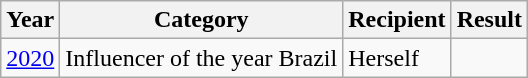<table class="wikitable">
<tr>
<th>Year</th>
<th>Category</th>
<th>Recipient</th>
<th>Result</th>
</tr>
<tr>
<td><a href='#'>2020</a></td>
<td>Influencer of the year Brazil</td>
<td>Herself</td>
<td></td>
</tr>
</table>
